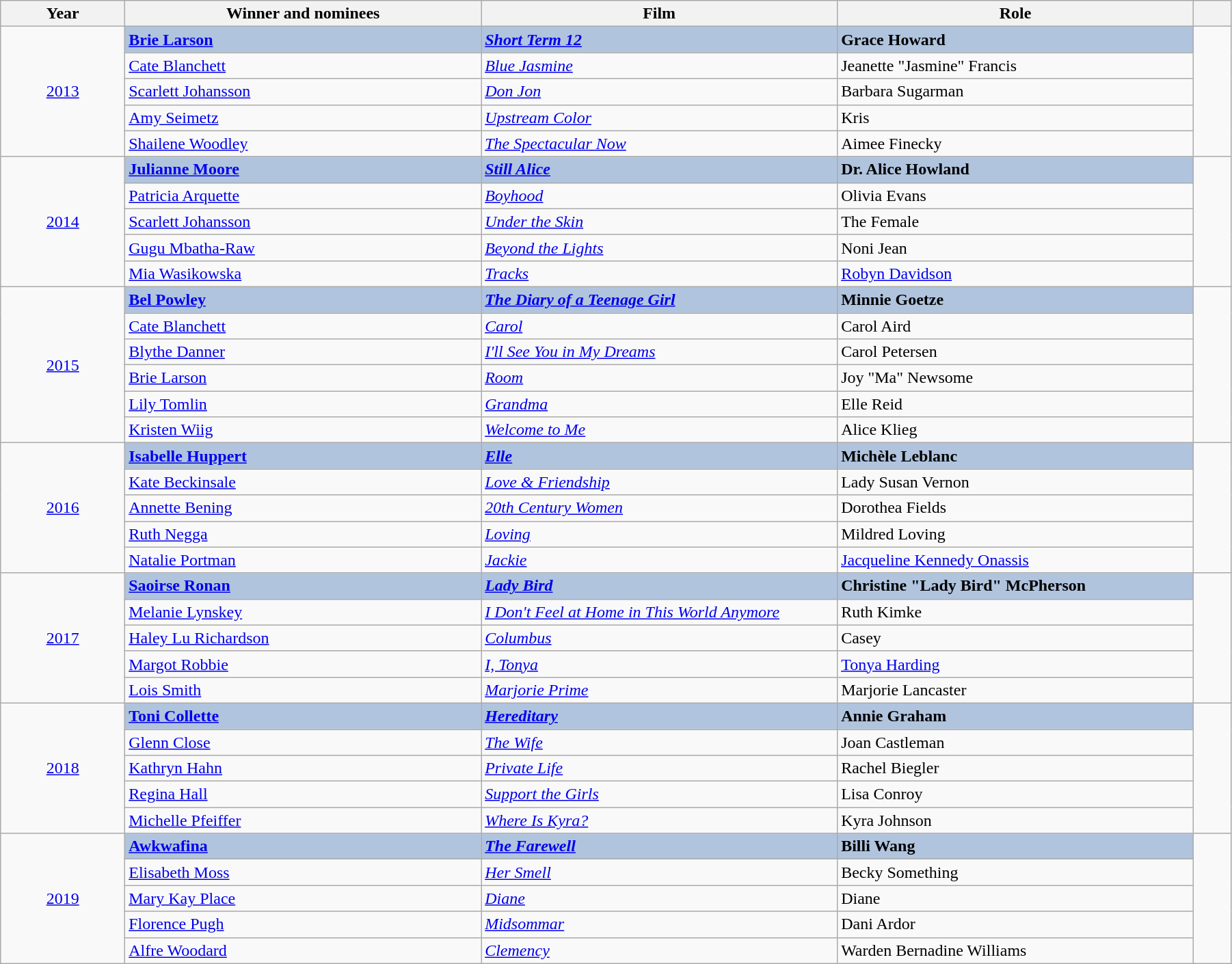<table class="wikitable" width="95%" cellpadding="5">
<tr>
<th width="100"><strong>Year</strong></th>
<th width="300"><strong>Winner and nominees</strong></th>
<th width="300"><strong>Film</strong></th>
<th width="300"><strong>Role</strong></th>
<th width="25"><strong></strong></th>
</tr>
<tr>
<td rowspan="5" style="text-align:center;"><a href='#'>2013</a></td>
<td style="background:#B0C4DE;"><strong><a href='#'>Brie Larson</a></strong></td>
<td style="background:#B0C4DE;"><strong><em><a href='#'>Short Term 12</a></em></strong></td>
<td style="background:#B0C4DE;"><strong>Grace Howard</strong></td>
<td rowspan="5" style="text-align:center;"></td>
</tr>
<tr>
<td><a href='#'>Cate Blanchett</a></td>
<td><em><a href='#'>Blue Jasmine</a></em></td>
<td>Jeanette "Jasmine" Francis</td>
</tr>
<tr>
<td><a href='#'>Scarlett Johansson</a></td>
<td><em><a href='#'>Don Jon</a></em></td>
<td>Barbara Sugarman</td>
</tr>
<tr>
<td><a href='#'>Amy Seimetz</a></td>
<td><em><a href='#'>Upstream Color</a></em></td>
<td>Kris</td>
</tr>
<tr>
<td><a href='#'>Shailene Woodley</a></td>
<td><em><a href='#'>The Spectacular Now</a></em></td>
<td>Aimee Finecky</td>
</tr>
<tr>
<td rowspan="5" style="text-align:center;"><a href='#'>2014</a></td>
<td style="background:#B0C4DE;"><strong><a href='#'>Julianne Moore</a></strong></td>
<td style="background:#B0C4DE;"><strong><em><a href='#'>Still Alice</a></em></strong></td>
<td style="background:#B0C4DE;"><strong>Dr. Alice Howland</strong></td>
<td rowspan="5" style="text-align:center;"></td>
</tr>
<tr>
<td><a href='#'>Patricia Arquette</a></td>
<td><em><a href='#'>Boyhood</a></em></td>
<td>Olivia Evans</td>
</tr>
<tr>
<td><a href='#'>Scarlett Johansson</a></td>
<td><em><a href='#'>Under the Skin</a></em></td>
<td>The Female</td>
</tr>
<tr>
<td><a href='#'>Gugu Mbatha-Raw</a></td>
<td><em><a href='#'>Beyond the Lights</a></em></td>
<td>Noni Jean</td>
</tr>
<tr>
<td><a href='#'>Mia Wasikowska</a></td>
<td><em><a href='#'>Tracks</a></em></td>
<td><a href='#'>Robyn Davidson</a></td>
</tr>
<tr>
<td rowspan="6" style="text-align:center;"><a href='#'>2015</a></td>
<td style="background:#B0C4DE;"><strong><a href='#'>Bel Powley</a></strong></td>
<td style="background:#B0C4DE;"><strong><em><a href='#'>The Diary of a Teenage Girl</a></em></strong></td>
<td style="background:#B0C4DE;"><strong>Minnie Goetze</strong></td>
<td rowspan="6" style="text-align:center;"></td>
</tr>
<tr>
<td><a href='#'>Cate Blanchett</a></td>
<td><em><a href='#'>Carol</a></em></td>
<td>Carol Aird</td>
</tr>
<tr>
<td><a href='#'>Blythe Danner</a></td>
<td><em><a href='#'>I'll See You in My Dreams</a></em></td>
<td>Carol Petersen</td>
</tr>
<tr>
<td><a href='#'>Brie Larson</a></td>
<td><em><a href='#'>Room</a></em></td>
<td>Joy "Ma" Newsome</td>
</tr>
<tr>
<td><a href='#'>Lily Tomlin</a></td>
<td><em><a href='#'>Grandma</a></em></td>
<td>Elle Reid</td>
</tr>
<tr>
<td><a href='#'>Kristen Wiig</a></td>
<td><em><a href='#'>Welcome to Me</a></em></td>
<td>Alice Klieg</td>
</tr>
<tr>
<td rowspan="5" style="text-align:center;"><a href='#'>2016</a></td>
<td style="background:#B0C4DE;"><strong><a href='#'>Isabelle Huppert</a></strong></td>
<td style="background:#B0C4DE;"><strong><em><a href='#'>Elle</a></em></strong></td>
<td style="background:#B0C4DE;"><strong>Michèle Leblanc</strong></td>
<td rowspan="5" style="text-align:center;"></td>
</tr>
<tr>
<td><a href='#'>Kate Beckinsale</a></td>
<td><em><a href='#'>Love & Friendship</a></em></td>
<td>Lady Susan Vernon</td>
</tr>
<tr>
<td><a href='#'>Annette Bening</a></td>
<td><em><a href='#'>20th Century Women</a></em></td>
<td>Dorothea Fields</td>
</tr>
<tr>
<td><a href='#'>Ruth Negga</a></td>
<td><em><a href='#'>Loving</a></em></td>
<td>Mildred Loving</td>
</tr>
<tr>
<td><a href='#'>Natalie Portman</a></td>
<td><em><a href='#'>Jackie</a></em></td>
<td><a href='#'>Jacqueline Kennedy Onassis</a></td>
</tr>
<tr>
<td rowspan="5" style="text-align:center;"><a href='#'>2017</a></td>
<td style="background:#B0C4DE;"><strong><a href='#'>Saoirse Ronan</a></strong></td>
<td style="background:#B0C4DE;"><strong><em><a href='#'>Lady Bird</a></em></strong></td>
<td style="background:#B0C4DE;"><strong>Christine "Lady Bird" McPherson</strong></td>
<td rowspan="5" style="text-align:center;"></td>
</tr>
<tr>
<td><a href='#'>Melanie Lynskey</a></td>
<td><em><a href='#'>I Don't Feel at Home in This World Anymore</a></em></td>
<td>Ruth Kimke</td>
</tr>
<tr>
<td><a href='#'>Haley Lu Richardson</a></td>
<td><em><a href='#'>Columbus</a></em></td>
<td>Casey</td>
</tr>
<tr>
<td><a href='#'>Margot Robbie</a></td>
<td><em><a href='#'>I, Tonya</a></em></td>
<td><a href='#'>Tonya Harding</a></td>
</tr>
<tr>
<td><a href='#'>Lois Smith</a></td>
<td><em><a href='#'>Marjorie Prime</a></em></td>
<td>Marjorie Lancaster</td>
</tr>
<tr>
<td rowspan="5" style="text-align:center;"><a href='#'>2018</a></td>
<td style="background:#B0C4DE;"><strong><a href='#'>Toni Collette</a></strong></td>
<td style="background:#B0C4DE;"><strong><em><a href='#'>Hereditary</a></em></strong></td>
<td style="background:#B0C4DE;"><strong>Annie Graham</strong></td>
<td rowspan="5" style="text-align:center;"></td>
</tr>
<tr>
<td><a href='#'>Glenn Close</a></td>
<td><em><a href='#'>The Wife</a></em></td>
<td>Joan Castleman</td>
</tr>
<tr>
<td><a href='#'>Kathryn Hahn</a></td>
<td><em><a href='#'>Private Life</a></em></td>
<td>Rachel Biegler</td>
</tr>
<tr>
<td><a href='#'>Regina Hall</a></td>
<td><em><a href='#'>Support the Girls</a></em></td>
<td>Lisa Conroy</td>
</tr>
<tr>
<td><a href='#'>Michelle Pfeiffer</a></td>
<td><em><a href='#'>Where Is Kyra?</a></em></td>
<td>Kyra Johnson</td>
</tr>
<tr>
<td rowspan="5" style="text-align:center;"><a href='#'>2019</a></td>
<td style="background:#B0C4DE;"><strong><a href='#'>Awkwafina</a></strong></td>
<td style="background:#B0C4DE;"><strong><em><a href='#'>The Farewell</a></em></strong></td>
<td style="background:#B0C4DE;"><strong>Billi Wang</strong></td>
<td rowspan="5" style="text-align:center;"></td>
</tr>
<tr>
<td><a href='#'>Elisabeth Moss</a></td>
<td><em><a href='#'>Her Smell</a></em></td>
<td>Becky Something</td>
</tr>
<tr>
<td><a href='#'>Mary Kay Place</a></td>
<td><em><a href='#'>Diane</a></em></td>
<td>Diane</td>
</tr>
<tr>
<td><a href='#'>Florence Pugh</a></td>
<td><em><a href='#'>Midsommar</a></em></td>
<td>Dani Ardor</td>
</tr>
<tr>
<td><a href='#'>Alfre Woodard</a></td>
<td><em><a href='#'>Clemency</a></em></td>
<td>Warden Bernadine Williams</td>
</tr>
</table>
